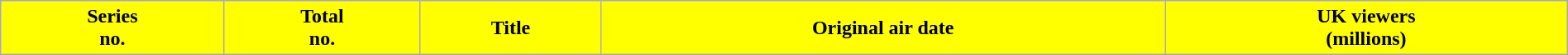<table class="wikitable plainrowheaders" style="width:100%;">
<tr>
<th style="background:yellow; color:#000;">Series<br>no.</th>
<th style="background:yellow; color:#000;">Total<br>no.</th>
<th style="background:yellow; color:#000;">Title</th>
<th style="background:yellow; color:#000;">Original air date</th>
<th style="background:yellow; color:#000;">UK viewers<br>(millions)<br>





</th>
</tr>
</table>
